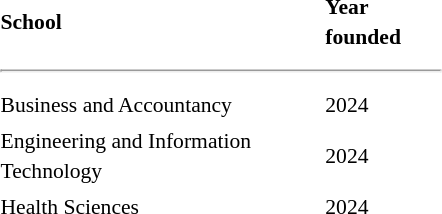<table class="toccolours" style="float:right; margin-left:1em; font-size:90%; line-height:1.4em; width:300px">
<tr>
<td><strong>School</strong></td>
<td><strong>Year founded</strong></td>
</tr>
<tr>
<td colspan="2"><hr></td>
</tr>
<tr>
<td>Business and Accountancy</td>
<td>2024</td>
</tr>
<tr>
<td>Engineering and Information Technology</td>
<td>2024</td>
</tr>
<tr>
<td>Health Sciences</td>
<td>2024</td>
</tr>
</table>
